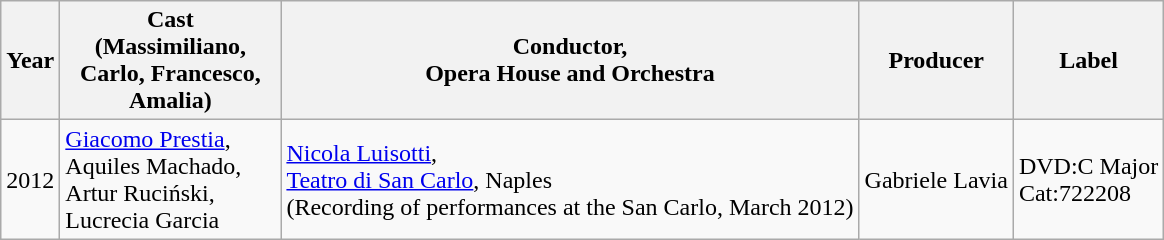<table class="wikitable">
<tr>
<th>Year</th>
<th width="140">Cast <br>(Massimiliano, Carlo, Francesco, Amalia)</th>
<th>Conductor,<br>Opera House and Orchestra</th>
<th>Producer</th>
<th>Label</th>
</tr>
<tr>
<td>2012</td>
<td><a href='#'>Giacomo Prestia</a>,<br>Aquiles Machado,<br>Artur Ruciński,<br> Lucrecia Garcia</td>
<td><a href='#'>Nicola Luisotti</a>,<br><a href='#'>Teatro di San Carlo</a>, Naples<br>(Recording of performances at the San Carlo, March 2012)</td>
<td>Gabriele Lavia</td>
<td>DVD:C Major<br>Cat:722208</td>
</tr>
</table>
